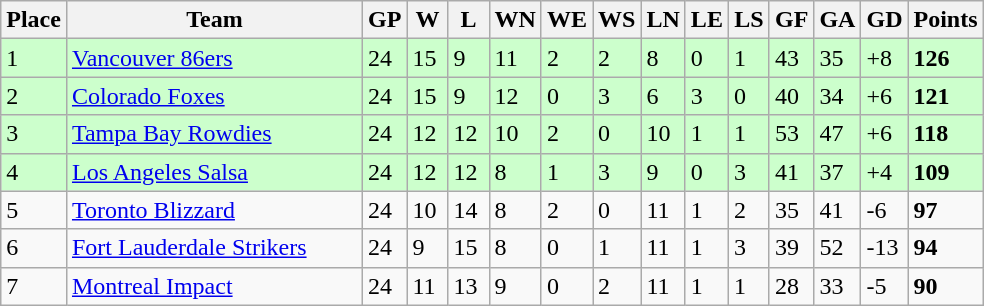<table class="wikitable">
<tr>
<th>Place</th>
<th width="190">Team</th>
<th width="20">GP</th>
<th width="20">W</th>
<th width="20">L</th>
<th width="20">WN</th>
<th width="20">WE</th>
<th width="20">WS</th>
<th width="20">LN</th>
<th width="20">LE</th>
<th width="20">LS</th>
<th width="20">GF</th>
<th width="20">GA</th>
<th width="20">GD</th>
<th>Points</th>
</tr>
<tr bgcolor=#ccffcc>
<td>1</td>
<td><a href='#'>Vancouver 86ers</a></td>
<td>24</td>
<td>15</td>
<td>9</td>
<td>11</td>
<td>2</td>
<td>2</td>
<td>8</td>
<td>0</td>
<td>1</td>
<td>43</td>
<td>35</td>
<td>+8</td>
<td><strong>126</strong></td>
</tr>
<tr bgcolor=#ccffcc>
<td>2</td>
<td><a href='#'>Colorado Foxes</a></td>
<td>24</td>
<td>15</td>
<td>9</td>
<td>12</td>
<td>0</td>
<td>3</td>
<td>6</td>
<td>3</td>
<td>0</td>
<td>40</td>
<td>34</td>
<td>+6</td>
<td><strong>121</strong></td>
</tr>
<tr bgcolor=#ccffcc>
<td>3</td>
<td><a href='#'>Tampa Bay Rowdies</a></td>
<td>24</td>
<td>12</td>
<td>12</td>
<td>10</td>
<td>2</td>
<td>0</td>
<td>10</td>
<td>1</td>
<td>1</td>
<td>53</td>
<td>47</td>
<td>+6</td>
<td><strong>118</strong></td>
</tr>
<tr bgcolor=#ccffcc>
<td>4</td>
<td><a href='#'>Los Angeles Salsa</a></td>
<td>24</td>
<td>12</td>
<td>12</td>
<td>8</td>
<td>1</td>
<td>3</td>
<td>9</td>
<td>0</td>
<td>3</td>
<td>41</td>
<td>37</td>
<td>+4</td>
<td><strong>109</strong></td>
</tr>
<tr>
<td>5</td>
<td><a href='#'>Toronto Blizzard</a></td>
<td>24</td>
<td>10</td>
<td>14</td>
<td>8</td>
<td>2</td>
<td>0</td>
<td>11</td>
<td>1</td>
<td>2</td>
<td>35</td>
<td>41</td>
<td>-6</td>
<td><strong>97</strong></td>
</tr>
<tr>
<td>6</td>
<td><a href='#'>Fort Lauderdale Strikers</a></td>
<td>24</td>
<td>9</td>
<td>15</td>
<td>8</td>
<td>0</td>
<td>1</td>
<td>11</td>
<td>1</td>
<td>3</td>
<td>39</td>
<td>52</td>
<td>-13</td>
<td><strong>94</strong></td>
</tr>
<tr>
<td>7</td>
<td><a href='#'>Montreal Impact</a></td>
<td>24</td>
<td>11</td>
<td>13</td>
<td>9</td>
<td>0</td>
<td>2</td>
<td>11</td>
<td>1</td>
<td>1</td>
<td>28</td>
<td>33</td>
<td>-5</td>
<td><strong>90</strong></td>
</tr>
</table>
